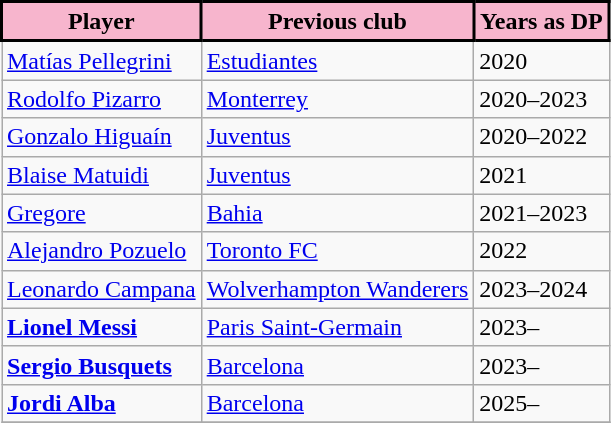<table class="wikitable" style="text-align:center">
<tr>
<th style="background:#F7B5CD; color:#000000; border:2px solid #000000;">Player</th>
<th style="background:#F7B5CD; color:#000000; border:2px solid #000000;">Previous club</th>
<th style="background:#F7B5CD; color:#000000; border:2px solid #000000;">Years as DP</th>
</tr>
<tr>
<td align=left> <a href='#'>Matías Pellegrini</a></td>
<td align=left> <a href='#'>Estudiantes</a></td>
<td align=left>2020</td>
</tr>
<tr>
<td align=left> <a href='#'>Rodolfo Pizarro</a></td>
<td align=left> <a href='#'>Monterrey</a></td>
<td align=left>2020–2023</td>
</tr>
<tr>
<td align=left> <a href='#'>Gonzalo Higuaín</a></td>
<td align=left> <a href='#'>Juventus</a></td>
<td align=left>2020–2022</td>
</tr>
<tr>
<td align=left> <a href='#'>Blaise Matuidi</a></td>
<td align=left> <a href='#'>Juventus</a></td>
<td align=left>2021</td>
</tr>
<tr>
<td align=left> <a href='#'>Gregore</a></td>
<td align=left> <a href='#'>Bahia</a></td>
<td align=left>2021–2023</td>
</tr>
<tr>
<td align=left> <a href='#'>Alejandro Pozuelo</a></td>
<td align=left> <a href='#'>Toronto FC</a></td>
<td align=left>2022</td>
</tr>
<tr>
<td align=left> <a href='#'>Leonardo Campana</a></td>
<td align=left> <a href='#'>Wolverhampton Wanderers</a></td>
<td align=left>2023–2024</td>
</tr>
<tr>
<td align=left> <strong><a href='#'>Lionel Messi</a></strong></td>
<td align=left> <a href='#'>Paris Saint-Germain</a></td>
<td align=left>2023–</td>
</tr>
<tr>
<td align=left> <strong><a href='#'>Sergio Busquets</a></strong></td>
<td align=left> <a href='#'>Barcelona</a></td>
<td align=left>2023–</td>
</tr>
<tr>
<td align=left> <strong><a href='#'>Jordi Alba</a></strong></td>
<td align=left> <a href='#'>Barcelona</a></td>
<td align=left>2025–</td>
</tr>
<tr>
</tr>
</table>
